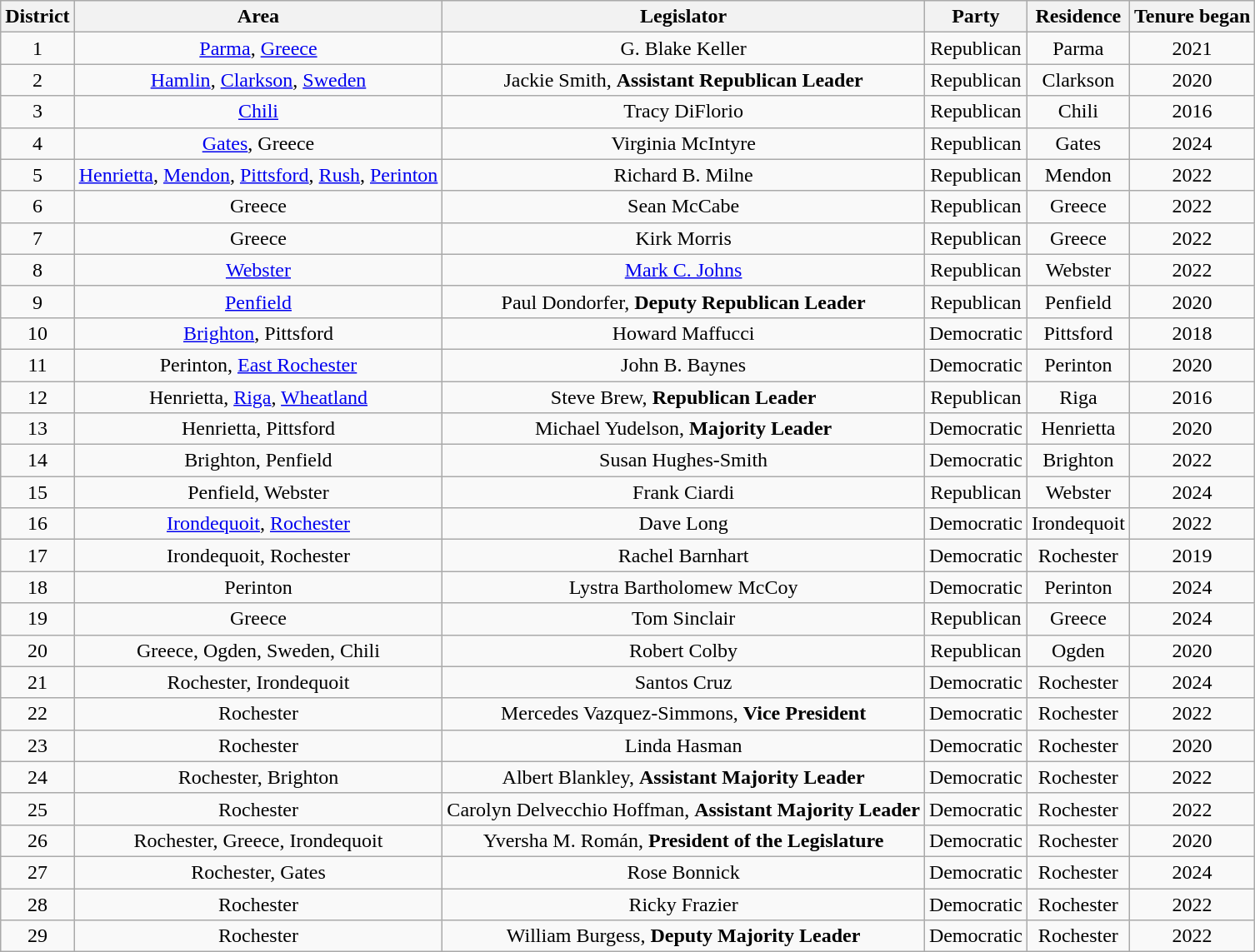<table class="wikitable" style="text-align:center">
<tr>
<th>District</th>
<th>Area</th>
<th>Legislator</th>
<th>Party</th>
<th>Residence</th>
<th>Tenure began</th>
</tr>
<tr>
<td>1</td>
<td><a href='#'>Parma</a>, <a href='#'>Greece</a></td>
<td>G. Blake Keller</td>
<td>Republican</td>
<td>Parma</td>
<td>2021</td>
</tr>
<tr>
<td>2</td>
<td><a href='#'>Hamlin</a>, <a href='#'>Clarkson</a>, <a href='#'>Sweden</a></td>
<td>Jackie Smith, <strong>Assistant Republican Leader</strong></td>
<td>Republican</td>
<td>Clarkson</td>
<td>2020</td>
</tr>
<tr>
<td>3</td>
<td><a href='#'>Chili</a></td>
<td>Tracy DiFlorio</td>
<td>Republican</td>
<td>Chili</td>
<td>2016</td>
</tr>
<tr>
<td>4</td>
<td><a href='#'>Gates</a>, Greece</td>
<td>Virginia McIntyre</td>
<td>Republican</td>
<td>Gates</td>
<td>2024</td>
</tr>
<tr>
<td>5</td>
<td><a href='#'>Henrietta</a>, <a href='#'>Mendon</a>, <a href='#'>Pittsford</a>, <a href='#'>Rush</a>, <a href='#'>Perinton</a></td>
<td>Richard B. Milne</td>
<td>Republican</td>
<td>Mendon</td>
<td>2022</td>
</tr>
<tr>
<td>6</td>
<td>Greece</td>
<td>Sean McCabe</td>
<td>Republican</td>
<td>Greece</td>
<td>2022</td>
</tr>
<tr>
<td>7</td>
<td>Greece</td>
<td>Kirk Morris</td>
<td>Republican</td>
<td>Greece</td>
<td>2022</td>
</tr>
<tr>
<td>8</td>
<td><a href='#'>Webster</a></td>
<td><a href='#'>Mark C. Johns</a></td>
<td>Republican</td>
<td>Webster</td>
<td>2022</td>
</tr>
<tr>
<td>9</td>
<td><a href='#'>Penfield</a></td>
<td>Paul Dondorfer, <strong>Deputy Republican Leader</strong></td>
<td>Republican</td>
<td>Penfield</td>
<td>2020</td>
</tr>
<tr>
<td>10</td>
<td><a href='#'>Brighton</a>, Pittsford</td>
<td>Howard Maffucci</td>
<td>Democratic</td>
<td>Pittsford</td>
<td>2018</td>
</tr>
<tr>
<td>11</td>
<td>Perinton, <a href='#'>East Rochester</a></td>
<td>John B. Baynes</td>
<td>Democratic</td>
<td>Perinton</td>
<td>2020</td>
</tr>
<tr>
<td>12</td>
<td>Henrietta, <a href='#'>Riga</a>, <a href='#'>Wheatland</a></td>
<td>Steve Brew, <strong>Republican Leader</strong></td>
<td>Republican</td>
<td>Riga</td>
<td>2016</td>
</tr>
<tr>
<td>13</td>
<td>Henrietta, Pittsford</td>
<td>Michael Yudelson, <strong>Majority Leader</strong></td>
<td>Democratic</td>
<td>Henrietta</td>
<td>2020</td>
</tr>
<tr>
<td>14</td>
<td>Brighton, Penfield</td>
<td>Susan Hughes-Smith</td>
<td>Democratic</td>
<td>Brighton</td>
<td>2022</td>
</tr>
<tr>
<td>15</td>
<td>Penfield, Webster</td>
<td>Frank Ciardi</td>
<td>Republican</td>
<td>Webster</td>
<td>2024</td>
</tr>
<tr>
<td>16</td>
<td><a href='#'>Irondequoit</a>, <a href='#'>Rochester</a></td>
<td>Dave Long</td>
<td>Democratic</td>
<td>Irondequoit</td>
<td>2022</td>
</tr>
<tr>
<td>17</td>
<td>Irondequoit, Rochester</td>
<td>Rachel Barnhart</td>
<td>Democratic</td>
<td>Rochester</td>
<td>2019</td>
</tr>
<tr>
<td>18</td>
<td>Perinton</td>
<td>Lystra Bartholomew McCoy</td>
<td>Democratic</td>
<td>Perinton</td>
<td>2024</td>
</tr>
<tr>
<td>19</td>
<td>Greece</td>
<td>Tom Sinclair</td>
<td>Republican</td>
<td>Greece</td>
<td>2024</td>
</tr>
<tr>
<td>20</td>
<td>Greece, Ogden, Sweden, Chili</td>
<td>Robert Colby</td>
<td>Republican</td>
<td>Ogden</td>
<td>2020</td>
</tr>
<tr>
<td>21</td>
<td>Rochester, Irondequoit</td>
<td>Santos Cruz</td>
<td>Democratic</td>
<td>Rochester</td>
<td>2024</td>
</tr>
<tr>
<td>22</td>
<td>Rochester</td>
<td>Mercedes Vazquez-Simmons, <strong>Vice President</strong></td>
<td>Democratic</td>
<td>Rochester</td>
<td>2022</td>
</tr>
<tr>
<td>23</td>
<td>Rochester</td>
<td>Linda Hasman</td>
<td>Democratic</td>
<td>Rochester</td>
<td>2020</td>
</tr>
<tr>
<td>24</td>
<td>Rochester, Brighton</td>
<td>Albert Blankley, <strong>Assistant Majority Leader</strong></td>
<td>Democratic</td>
<td>Rochester</td>
<td>2022</td>
</tr>
<tr>
<td>25</td>
<td>Rochester</td>
<td>Carolyn Delvecchio Hoffman, <strong>Assistant Majority Leader</strong></td>
<td>Democratic</td>
<td>Rochester</td>
<td>2022</td>
</tr>
<tr>
<td>26</td>
<td>Rochester, Greece, Irondequoit</td>
<td>Yversha M. Román, <strong>President of the Legislature</strong></td>
<td>Democratic</td>
<td>Rochester</td>
<td>2020</td>
</tr>
<tr>
<td>27</td>
<td>Rochester, Gates</td>
<td>Rose Bonnick</td>
<td>Democratic</td>
<td>Rochester</td>
<td>2024</td>
</tr>
<tr>
<td>28</td>
<td>Rochester</td>
<td>Ricky Frazier</td>
<td>Democratic</td>
<td>Rochester</td>
<td>2022</td>
</tr>
<tr>
<td>29</td>
<td>Rochester</td>
<td>William Burgess, <strong>Deputy Majority Leader</strong></td>
<td>Democratic</td>
<td>Rochester</td>
<td>2022</td>
</tr>
</table>
